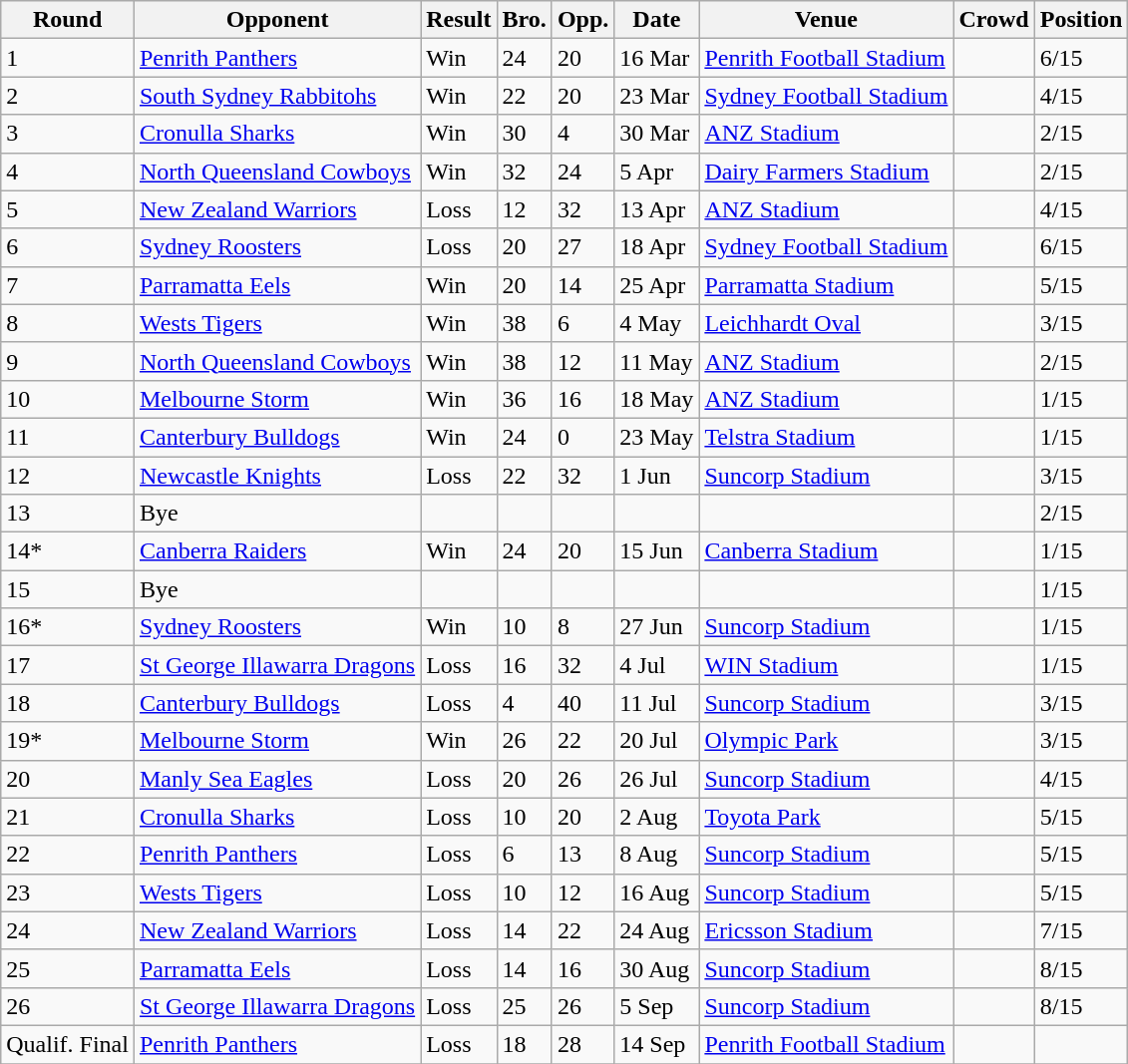<table class="wikitable">
<tr>
<th>Round</th>
<th>Opponent</th>
<th>Result</th>
<th>Bro.</th>
<th>Opp.</th>
<th>Date</th>
<th>Venue</th>
<th>Crowd</th>
<th>Position</th>
</tr>
<tr>
<td>1</td>
<td><a href='#'>Penrith Panthers</a></td>
<td>Win</td>
<td>24</td>
<td>20</td>
<td>16 Mar</td>
<td><a href='#'>Penrith Football Stadium</a></td>
<td></td>
<td>6/15</td>
</tr>
<tr>
<td>2</td>
<td><a href='#'>South Sydney Rabbitohs</a></td>
<td>Win</td>
<td>22</td>
<td>20</td>
<td>23 Mar</td>
<td><a href='#'>Sydney Football Stadium</a></td>
<td></td>
<td>4/15</td>
</tr>
<tr>
<td>3</td>
<td><a href='#'>Cronulla Sharks</a></td>
<td>Win</td>
<td>30</td>
<td>4</td>
<td>30 Mar</td>
<td><a href='#'>ANZ Stadium</a></td>
<td></td>
<td>2/15</td>
</tr>
<tr>
<td>4</td>
<td><a href='#'>North Queensland Cowboys</a></td>
<td>Win</td>
<td>32</td>
<td>24</td>
<td>5 Apr</td>
<td><a href='#'>Dairy Farmers Stadium</a></td>
<td></td>
<td>2/15</td>
</tr>
<tr>
<td>5</td>
<td><a href='#'>New Zealand Warriors</a></td>
<td>Loss</td>
<td>12</td>
<td>32</td>
<td>13 Apr</td>
<td><a href='#'>ANZ Stadium</a></td>
<td></td>
<td>4/15</td>
</tr>
<tr>
<td>6</td>
<td><a href='#'>Sydney Roosters</a></td>
<td>Loss</td>
<td>20</td>
<td>27</td>
<td>18 Apr</td>
<td><a href='#'>Sydney Football Stadium</a></td>
<td></td>
<td>6/15</td>
</tr>
<tr>
<td>7</td>
<td><a href='#'>Parramatta Eels</a></td>
<td>Win</td>
<td>20</td>
<td>14</td>
<td>25 Apr</td>
<td><a href='#'>Parramatta Stadium</a></td>
<td></td>
<td>5/15</td>
</tr>
<tr>
<td>8</td>
<td><a href='#'>Wests Tigers</a></td>
<td>Win</td>
<td>38</td>
<td>6</td>
<td>4 May</td>
<td><a href='#'>Leichhardt Oval</a></td>
<td></td>
<td>3/15</td>
</tr>
<tr>
<td>9</td>
<td><a href='#'>North Queensland Cowboys</a></td>
<td>Win</td>
<td>38</td>
<td>12</td>
<td>11 May</td>
<td><a href='#'>ANZ Stadium</a></td>
<td></td>
<td>2/15</td>
</tr>
<tr>
<td>10</td>
<td><a href='#'>Melbourne Storm</a></td>
<td>Win</td>
<td>36</td>
<td>16</td>
<td>18 May</td>
<td><a href='#'>ANZ Stadium</a></td>
<td></td>
<td>1/15</td>
</tr>
<tr>
<td>11</td>
<td><a href='#'>Canterbury Bulldogs</a></td>
<td>Win</td>
<td>24</td>
<td>0</td>
<td>23 May</td>
<td><a href='#'>Telstra Stadium</a></td>
<td></td>
<td>1/15</td>
</tr>
<tr>
<td>12</td>
<td><a href='#'>Newcastle Knights</a></td>
<td>Loss</td>
<td>22</td>
<td>32</td>
<td>1 Jun</td>
<td><a href='#'>Suncorp Stadium</a></td>
<td></td>
<td>3/15</td>
</tr>
<tr>
<td>13</td>
<td>Bye</td>
<td></td>
<td></td>
<td></td>
<td></td>
<td></td>
<td></td>
<td>2/15</td>
</tr>
<tr>
<td>14*</td>
<td><a href='#'>Canberra Raiders</a></td>
<td>Win</td>
<td>24</td>
<td>20</td>
<td>15 Jun</td>
<td><a href='#'>Canberra Stadium</a></td>
<td></td>
<td>1/15</td>
</tr>
<tr>
<td>15</td>
<td>Bye</td>
<td></td>
<td></td>
<td></td>
<td></td>
<td></td>
<td></td>
<td>1/15</td>
</tr>
<tr>
<td>16*</td>
<td><a href='#'>Sydney Roosters</a></td>
<td>Win</td>
<td>10</td>
<td>8</td>
<td>27 Jun</td>
<td><a href='#'>Suncorp Stadium</a></td>
<td></td>
<td>1/15</td>
</tr>
<tr>
<td>17</td>
<td><a href='#'>St George Illawarra Dragons</a></td>
<td>Loss</td>
<td>16</td>
<td>32</td>
<td>4 Jul</td>
<td><a href='#'>WIN Stadium</a></td>
<td></td>
<td>1/15</td>
</tr>
<tr>
<td>18</td>
<td><a href='#'>Canterbury Bulldogs</a></td>
<td>Loss</td>
<td>4</td>
<td>40</td>
<td>11 Jul</td>
<td><a href='#'>Suncorp Stadium</a></td>
<td></td>
<td>3/15</td>
</tr>
<tr>
<td>19*</td>
<td><a href='#'>Melbourne Storm</a></td>
<td>Win</td>
<td>26</td>
<td>22</td>
<td>20 Jul</td>
<td><a href='#'>Olympic Park</a></td>
<td></td>
<td>3/15</td>
</tr>
<tr>
<td>20</td>
<td><a href='#'>Manly Sea Eagles</a></td>
<td>Loss</td>
<td>20</td>
<td>26</td>
<td>26 Jul</td>
<td><a href='#'>Suncorp Stadium</a></td>
<td></td>
<td>4/15</td>
</tr>
<tr>
<td>21</td>
<td><a href='#'>Cronulla Sharks</a></td>
<td>Loss</td>
<td>10</td>
<td>20</td>
<td>2 Aug</td>
<td><a href='#'>Toyota Park</a></td>
<td></td>
<td>5/15</td>
</tr>
<tr>
<td>22</td>
<td><a href='#'>Penrith Panthers</a></td>
<td>Loss</td>
<td>6</td>
<td>13</td>
<td>8 Aug</td>
<td><a href='#'>Suncorp Stadium</a></td>
<td></td>
<td>5/15</td>
</tr>
<tr>
<td>23</td>
<td><a href='#'>Wests Tigers</a></td>
<td>Loss</td>
<td>10</td>
<td>12</td>
<td>16 Aug</td>
<td><a href='#'>Suncorp Stadium</a></td>
<td></td>
<td>5/15</td>
</tr>
<tr>
<td>24</td>
<td><a href='#'>New Zealand Warriors</a></td>
<td>Loss</td>
<td>14</td>
<td>22</td>
<td>24 Aug</td>
<td><a href='#'>Ericsson Stadium</a></td>
<td></td>
<td>7/15</td>
</tr>
<tr>
<td>25</td>
<td><a href='#'>Parramatta Eels</a></td>
<td>Loss</td>
<td>14</td>
<td>16</td>
<td>30 Aug</td>
<td><a href='#'>Suncorp Stadium</a></td>
<td></td>
<td>8/15</td>
</tr>
<tr>
<td>26</td>
<td><a href='#'>St George Illawarra Dragons</a></td>
<td>Loss</td>
<td>25</td>
<td>26</td>
<td>5 Sep</td>
<td><a href='#'>Suncorp Stadium</a></td>
<td></td>
<td>8/15</td>
</tr>
<tr>
<td>Qualif. Final</td>
<td><a href='#'>Penrith Panthers</a></td>
<td>Loss</td>
<td>18</td>
<td>28</td>
<td>14 Sep</td>
<td><a href='#'>Penrith Football Stadium</a></td>
<td></td>
<td></td>
</tr>
<tr>
</tr>
</table>
